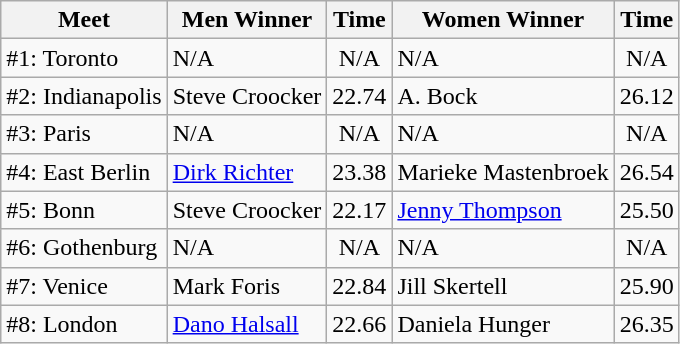<table class=wikitable>
<tr>
<th>Meet</th>
<th>Men Winner</th>
<th>Time</th>
<th>Women Winner</th>
<th>Time</th>
</tr>
<tr>
<td>#1: Toronto</td>
<td>N/A</td>
<td align=center>N/A</td>
<td>N/A</td>
<td align=center>N/A</td>
</tr>
<tr>
<td>#2: Indianapolis</td>
<td> Steve Croocker</td>
<td align="center">22.74</td>
<td> A. Bock</td>
<td align="center">26.12</td>
</tr>
<tr>
<td>#3: Paris</td>
<td>N/A</td>
<td align=center>N/A</td>
<td>N/A</td>
<td align=center>N/A</td>
</tr>
<tr>
<td>#4: East Berlin</td>
<td> <a href='#'>Dirk Richter</a></td>
<td align=center>23.38</td>
<td> Marieke Mastenbroek</td>
<td align="center">26.54</td>
</tr>
<tr>
<td>#5: Bonn</td>
<td> Steve Croocker</td>
<td align="center">22.17</td>
<td> <a href='#'>Jenny Thompson</a></td>
<td align=center>25.50</td>
</tr>
<tr>
<td>#6: Gothenburg</td>
<td>N/A</td>
<td align=center>N/A</td>
<td>N/A</td>
<td align=center>N/A</td>
</tr>
<tr>
<td>#7: Venice</td>
<td> Mark Foris</td>
<td align="center">22.84</td>
<td> Jill Skertell</td>
<td align="center">25.90</td>
</tr>
<tr>
<td>#8: London</td>
<td> <a href='#'>Dano Halsall</a></td>
<td align=center>22.66</td>
<td> Daniela Hunger</td>
<td align=center>26.35</td>
</tr>
</table>
